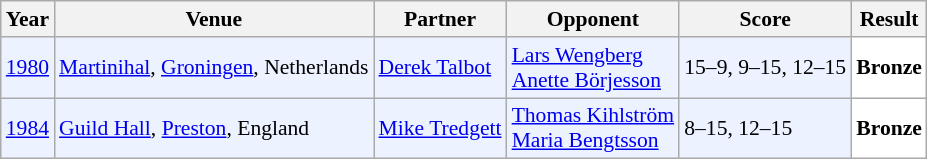<table class="sortable wikitable" style="font-size: 90%;">
<tr>
<th>Year</th>
<th>Venue</th>
<th>Partner</th>
<th>Opponent</th>
<th>Score</th>
<th>Result</th>
</tr>
<tr style="background:#ECF2FF">
<td align="center"><a href='#'>1980</a></td>
<td align="left"><a href='#'>Martinihal</a>, <a href='#'>Groningen</a>, Netherlands</td>
<td align="left"> <a href='#'>Derek Talbot</a></td>
<td align="left"> <a href='#'>Lars Wengberg</a><br> <a href='#'>Anette Börjesson</a></td>
<td align="left">15–9, 9–15, 12–15</td>
<td style="text-align:left; background: white"> <strong>Bronze</strong></td>
</tr>
<tr style="background:#ECF2FF">
<td align="center"><a href='#'>1984</a></td>
<td align="left"><a href='#'>Guild Hall</a>, <a href='#'>Preston</a>, England</td>
<td align="left"> <a href='#'>Mike Tredgett</a></td>
<td align="left"> <a href='#'>Thomas Kihlström</a><br> <a href='#'>Maria Bengtsson</a></td>
<td align="left">8–15, 12–15</td>
<td style="text-align:left; background: white"> <strong>Bronze</strong></td>
</tr>
</table>
